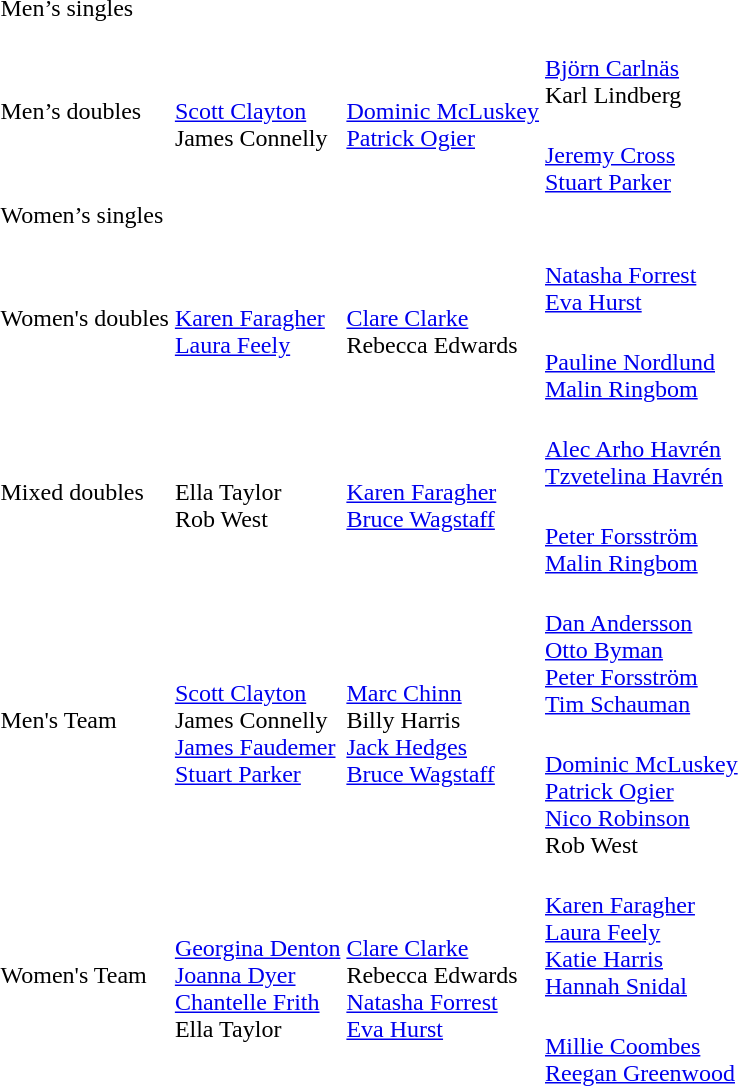<table>
<tr>
<td Rowspan=2>Men’s singles</td>
<td Rowspan=2></td>
<td Rowspan=2></td>
<td></td>
</tr>
<tr>
<td></td>
</tr>
<tr>
<td Rowspan=2>Men’s doubles</td>
<td Rowspan=2><br><a href='#'>Scott Clayton</a><br>James Connelly</td>
<td Rowspan=2><br><a href='#'>Dominic McLuskey</a><br><a href='#'>Patrick Ogier</a></td>
<td><br><a href='#'>Björn Carlnäs</a><br>Karl Lindberg</td>
</tr>
<tr>
<td><br><a href='#'>Jeremy Cross</a><br><a href='#'>Stuart Parker</a></td>
</tr>
<tr>
<td Rowspan=2>Women’s singles</td>
<td Rowspan=2></td>
<td Rowspan=2></td>
<td></td>
</tr>
<tr>
<td></td>
</tr>
<tr>
<td Rowspan=2>Women's doubles</td>
<td Rowspan=2><br><a href='#'>Karen Faragher</a><br><a href='#'>Laura Feely</a></td>
<td Rowspan=2><br><a href='#'>Clare Clarke</a><br>Rebecca Edwards</td>
<td><br><a href='#'>Natasha Forrest</a><br><a href='#'>Eva Hurst</a></td>
</tr>
<tr>
<td><br><a href='#'>Pauline Nordlund</a><br><a href='#'>Malin Ringbom</a></td>
</tr>
<tr>
<td Rowspan=2>Mixed doubles</td>
<td Rowspan=2><br>Ella Taylor<br>Rob West</td>
<td Rowspan=2><br><a href='#'>Karen Faragher</a><br><a href='#'>Bruce Wagstaff</a></td>
<td><br><a href='#'>Alec Arho Havrén</a><br><a href='#'>Tzvetelina Havrén</a></td>
</tr>
<tr>
<td><br><a href='#'>Peter Forsström</a><br><a href='#'>Malin Ringbom</a></td>
</tr>
<tr>
<td Rowspan=2>Men's Team</td>
<td Rowspan=2><br><a href='#'>Scott Clayton</a><br>James Connelly<br><a href='#'>James Faudemer</a><br><a href='#'>Stuart Parker</a></td>
<td Rowspan=2><br><a href='#'>Marc Chinn</a><br>Billy Harris<br><a href='#'>Jack Hedges</a><br><a href='#'>Bruce Wagstaff</a></td>
<td><br><a href='#'>Dan Andersson</a><br><a href='#'>Otto Byman</a><br><a href='#'>Peter Forsström</a><br><a href='#'>Tim Schauman</a></td>
</tr>
<tr>
<td><br><a href='#'>Dominic McLuskey</a><br><a href='#'>Patrick Ogier</a><br><a href='#'>Nico Robinson</a><br>Rob West</td>
</tr>
<tr>
<td Rowspan=2>Women's Team</td>
<td Rowspan=2><br><a href='#'>Georgina Denton</a><br><a href='#'>Joanna Dyer</a><br><a href='#'>Chantelle Frith</a><br>Ella Taylor</td>
<td Rowspan=2><br><a href='#'>Clare Clarke</a><br>Rebecca Edwards<br><a href='#'>Natasha Forrest</a><br><a href='#'>Eva Hurst</a></td>
<td flagathlete><br><a href='#'>Karen Faragher</a><br><a href='#'>Laura Feely</a><br><a href='#'>Katie Harris</a><br><a href='#'>Hannah Snidal</a></td>
</tr>
<tr>
<td><br><a href='#'>Millie Coombes</a><br><a href='#'>Reegan Greenwood</a></td>
</tr>
<tr>
</tr>
</table>
